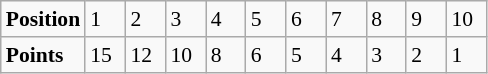<table class="wikitable" style="font-size: 90%;">
<tr>
<td><strong>Position</strong></td>
<td width=20>1</td>
<td width=20>2</td>
<td width=20>3</td>
<td width=20>4</td>
<td width=20>5</td>
<td width=20>6</td>
<td width=20>7</td>
<td width=20>8</td>
<td width=20>9</td>
<td width=20>10</td>
</tr>
<tr>
<td><strong>Points</strong></td>
<td>15</td>
<td>12</td>
<td>10</td>
<td>8</td>
<td>6</td>
<td>5</td>
<td>4</td>
<td>3</td>
<td>2</td>
<td>1</td>
</tr>
</table>
